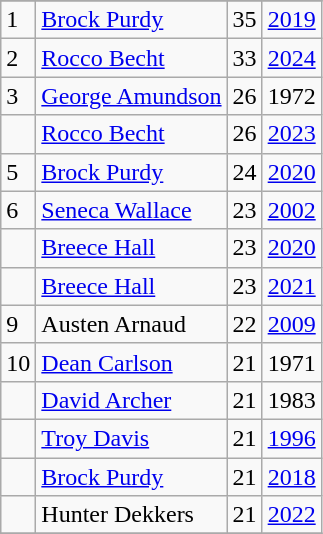<table class="wikitable">
<tr>
</tr>
<tr>
<td>1</td>
<td><a href='#'>Brock Purdy</a></td>
<td><abbr>35</abbr></td>
<td><a href='#'>2019</a></td>
</tr>
<tr>
<td>2</td>
<td><a href='#'>Rocco Becht</a></td>
<td><abbr>33</abbr></td>
<td><a href='#'>2024</a></td>
</tr>
<tr>
<td>3</td>
<td><a href='#'>George Amundson</a></td>
<td><abbr>26</abbr></td>
<td>1972</td>
</tr>
<tr>
<td></td>
<td><a href='#'>Rocco Becht</a></td>
<td><abbr>26</abbr></td>
<td><a href='#'>2023</a></td>
</tr>
<tr>
<td>5</td>
<td><a href='#'>Brock Purdy</a></td>
<td><abbr>24</abbr></td>
<td><a href='#'>2020</a></td>
</tr>
<tr>
<td>6</td>
<td><a href='#'>Seneca Wallace</a></td>
<td><abbr>23</abbr></td>
<td><a href='#'>2002</a></td>
</tr>
<tr>
<td></td>
<td><a href='#'>Breece Hall</a></td>
<td><abbr>23</abbr></td>
<td><a href='#'>2020</a></td>
</tr>
<tr>
<td></td>
<td><a href='#'>Breece Hall</a></td>
<td><abbr>23</abbr></td>
<td><a href='#'>2021</a></td>
</tr>
<tr>
<td>9</td>
<td>Austen Arnaud</td>
<td><abbr>22</abbr></td>
<td><a href='#'>2009</a></td>
</tr>
<tr>
<td>10</td>
<td><a href='#'>Dean Carlson</a></td>
<td><abbr>21</abbr></td>
<td>1971</td>
</tr>
<tr>
<td></td>
<td><a href='#'>David Archer</a></td>
<td><abbr>21</abbr></td>
<td>1983</td>
</tr>
<tr>
<td></td>
<td><a href='#'>Troy Davis</a></td>
<td><abbr>21</abbr></td>
<td><a href='#'>1996</a></td>
</tr>
<tr>
<td></td>
<td><a href='#'>Brock Purdy</a></td>
<td><abbr>21</abbr></td>
<td><a href='#'>2018</a></td>
</tr>
<tr>
<td></td>
<td>Hunter Dekkers</td>
<td><abbr>21</abbr></td>
<td><a href='#'>2022</a></td>
</tr>
<tr>
</tr>
</table>
